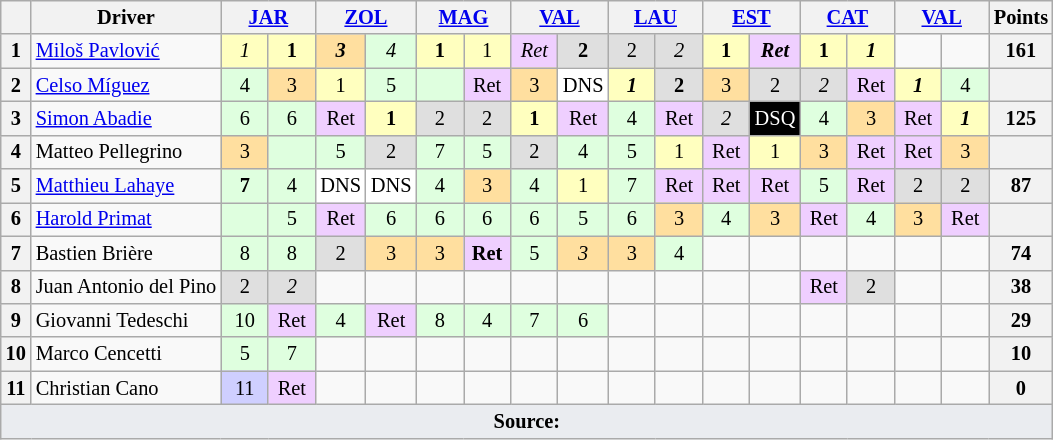<table class="wikitable" style="font-size: 85%; text-align:center">
<tr>
<th></th>
<th>Driver</th>
<th colspan=2><a href='#'>JAR</a><br></th>
<th colspan=2><a href='#'>ZOL</a><br></th>
<th colspan=2><a href='#'>MAG</a><br></th>
<th colspan=2><a href='#'>VAL</a><br></th>
<th colspan=2><a href='#'>LAU</a><br></th>
<th colspan=2><a href='#'>EST</a><br></th>
<th colspan=2><a href='#'>CAT</a><br></th>
<th colspan=2><a href='#'>VAL</a><br></th>
<th>Points</th>
</tr>
<tr>
<th>1</th>
<td align="left"> <a href='#'>Miloš Pavlović</a></td>
<td style="background:#FFFFBF;" width=25><em>1</em></td>
<td style="background:#FFFFBF;" width=25><strong>1</strong></td>
<td style="background:#FFDF9F;" width=25><strong><em>3</em></strong></td>
<td style="background:#DFFFDF;" width=25><em>4</em></td>
<td style="background:#FFFFBF;" width=25><strong>1</strong></td>
<td style="background:#FFFFBF;" width=25>1</td>
<td style="background:#EFCFFF;" width=25><em>Ret</em></td>
<td style="background:#DFDFDF;" width=25><strong>2</strong></td>
<td style="background:#DFDFDF;" width=25>2</td>
<td style="background:#DFDFDF;" width=25><em>2</em></td>
<td style="background:#FFFFBF;" width=25><strong>1</strong></td>
<td style="background:#EFCFFF;" width=25><strong><em>Ret</em></strong></td>
<td style="background:#FFFFBF;" width=25><strong>1</strong></td>
<td style="background:#FFFFBF;" width=25><strong><em>1</em></strong></td>
<td width=25></td>
<td width=25></td>
<th>161</th>
</tr>
<tr>
<th>2</th>
<td align="left"> <a href='#'>Celso Míguez</a></td>
<td style="background:#DFFFDF;">4</td>
<td style="background:#FFDF9F;">3</td>
<td style="background:#FFFFBF;">1</td>
<td style="background:#DFFFDF;">5</td>
<td style="background:#DFFFDF;"></td>
<td style="background:#EFCFFF;">Ret</td>
<td style="background:#FFDF9F;">3</td>
<td style="background:#FFFFFF;">DNS</td>
<td style="background:#FFFFBF;"><strong><em>1</em></strong></td>
<td style="background:#DFDFDF;"><strong>2</strong></td>
<td style="background:#FFDF9F;">3</td>
<td style="background:#DFDFDF;">2</td>
<td style="background:#DFDFDF;"><em>2</em></td>
<td style="background:#EFCFFF;">Ret</td>
<td style="background:#FFFFBF;"><strong><em>1</em></strong></td>
<td style="background:#DFFFDF;">4</td>
<th></th>
</tr>
<tr>
<th>3</th>
<td align="left"> <a href='#'>Simon Abadie</a></td>
<td style="background:#DFFFDF;">6</td>
<td style="background:#DFFFDF;">6</td>
<td style="background:#EFCFFF;">Ret</td>
<td style="background:#FFFFBF;"><strong>1</strong></td>
<td style="background:#DFDFDF;">2</td>
<td style="background:#DFDFDF;">2</td>
<td style="background:#FFFFBF;"><strong>1</strong></td>
<td style="background:#EFCFFF;">Ret</td>
<td style="background:#DFFFDF;">4</td>
<td style="background:#EFCFFF;">Ret</td>
<td style="background:#DFDFDF;"><em>2</em></td>
<td style="background:#000000; color:#FFFFFF">DSQ</td>
<td style="background:#DFFFDF;">4</td>
<td style="background:#FFDF9F;">3</td>
<td style="background:#EFCFFF;">Ret</td>
<td style="background:#FFFFBF;"><strong><em>1</em></strong></td>
<th>125</th>
</tr>
<tr>
<th>4</th>
<td align="left"> Matteo Pellegrino</td>
<td style="background:#FFDF9F;">3</td>
<td style="background:#DFFFDF;"></td>
<td style="background:#DFFFDF;">5</td>
<td style="background:#DFDFDF;">2</td>
<td style="background:#DFFFDF;">7</td>
<td style="background:#DFFFDF;">5</td>
<td style="background:#DFDFDF;">2</td>
<td style="background:#DFFFDF;">4</td>
<td style="background:#DFFFDF;">5</td>
<td style="background:#FFFFBF;">1</td>
<td style="background:#EFCFFF;">Ret</td>
<td style="background:#FFFFBF;">1</td>
<td style="background:#FFDF9F;">3</td>
<td style="background:#EFCFFF;">Ret</td>
<td style="background:#EFCFFF;">Ret</td>
<td style="background:#FFDF9F;">3</td>
<th></th>
</tr>
<tr>
<th>5</th>
<td align="left"> <a href='#'>Matthieu Lahaye</a></td>
<td style="background:#DFFFDF;"><strong>7</strong></td>
<td style="background:#DFFFDF;">4</td>
<td style="background:#FFFFFF;">DNS</td>
<td style="background:#FFFFFF;">DNS</td>
<td style="background:#DFFFDF;">4</td>
<td style="background:#FFDF9F;">3</td>
<td style="background:#DFFFDF;">4</td>
<td style="background:#FFFFBF;">1</td>
<td style="background:#DFFFDF;">7</td>
<td style="background:#EFCFFF;">Ret</td>
<td style="background:#EFCFFF;">Ret</td>
<td style="background:#EFCFFF;">Ret</td>
<td style="background:#DFFFDF;">5</td>
<td style="background:#EFCFFF;">Ret</td>
<td style="background:#DFDFDF;">2</td>
<td style="background:#DFDFDF;">2</td>
<th>87</th>
</tr>
<tr>
<th>6</th>
<td align="left"> <a href='#'>Harold Primat</a></td>
<td style="background:#DFFFDF;"></td>
<td style="background:#DFFFDF;">5</td>
<td style="background:#EFCFFF;">Ret</td>
<td style="background:#DFFFDF;">6</td>
<td style="background:#DFFFDF;">6</td>
<td style="background:#DFFFDF;">6</td>
<td style="background:#DFFFDF;">6</td>
<td style="background:#DFFFDF;">5</td>
<td style="background:#DFFFDF;">6</td>
<td style="background:#FFDF9F;">3</td>
<td style="background:#DFFFDF;">4</td>
<td style="background:#FFDF9F;">3</td>
<td style="background:#EFCFFF;">Ret</td>
<td style="background:#DFFFDF;">4</td>
<td style="background:#FFDF9F;">3</td>
<td style="background:#EFCFFF;">Ret</td>
<th></th>
</tr>
<tr>
<th>7</th>
<td align="left"> Bastien Brière</td>
<td style="background:#DFFFDF;">8</td>
<td style="background:#DFFFDF;">8</td>
<td style="background:#DFDFDF;">2</td>
<td style="background:#FFDF9F;">3</td>
<td style="background:#FFDF9F;">3</td>
<td style="background:#EFCFFF;"><strong>Ret</strong></td>
<td style="background:#DFFFDF;">5</td>
<td style="background:#FFDF9F;"><em>3</em></td>
<td style="background:#FFDF9F;">3</td>
<td style="background:#DFFFDF;">4</td>
<td></td>
<td></td>
<td></td>
<td></td>
<td></td>
<td></td>
<th>74</th>
</tr>
<tr>
<th>8</th>
<td align="left" nowrap> Juan Antonio del Pino</td>
<td style="background:#DFDFDF;">2</td>
<td style="background:#DFDFDF;"><em>2</em></td>
<td></td>
<td></td>
<td></td>
<td></td>
<td></td>
<td></td>
<td></td>
<td></td>
<td></td>
<td></td>
<td style="background:#EFCFFF;">Ret</td>
<td style="background:#DFDFDF;">2</td>
<td></td>
<td></td>
<th>38</th>
</tr>
<tr>
<th>9</th>
<td align="left"> Giovanni Tedeschi</td>
<td style="background:#DFFFDF;">10</td>
<td style="background:#EFCFFF;">Ret</td>
<td style="background:#DFFFDF;">4</td>
<td style="background:#EFCFFF;">Ret</td>
<td style="background:#DFFFDF;">8</td>
<td style="background:#DFFFDF;">4</td>
<td style="background:#DFFFDF;">7</td>
<td style="background:#DFFFDF;">6</td>
<td></td>
<td></td>
<td></td>
<td></td>
<td></td>
<td></td>
<td></td>
<td></td>
<th>29</th>
</tr>
<tr>
<th>10</th>
<td align="left"> Marco Cencetti</td>
<td style="background:#DFFFDF;">5</td>
<td style="background:#DFFFDF;">7</td>
<td></td>
<td></td>
<td></td>
<td></td>
<td></td>
<td></td>
<td></td>
<td></td>
<td></td>
<td></td>
<td></td>
<td></td>
<td></td>
<td></td>
<th>10</th>
</tr>
<tr>
<th>11</th>
<td align="left"> Christian Cano</td>
<td style="background:#CFCFFF;">11</td>
<td style="background:#EFCFFF;">Ret</td>
<td></td>
<td></td>
<td></td>
<td></td>
<td></td>
<td></td>
<td></td>
<td></td>
<td></td>
<td></td>
<td></td>
<td></td>
<td></td>
<td></td>
<th>0</th>
</tr>
<tr class="sortbottom">
<td colspan="19" style="background-color:#EAECF0;text-align:center"><strong>Source:</strong></td>
</tr>
</table>
